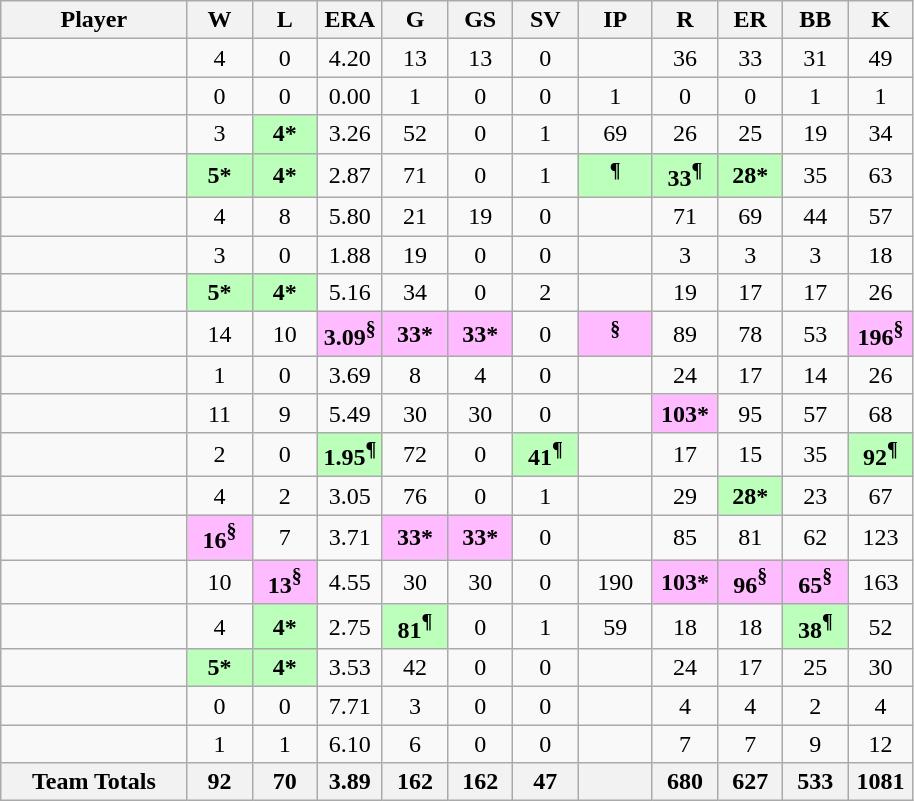<table class="wikitable " style="text-align:center">
<tr>
<th width="20%" bgcolor="#ddddff">Player</th>
<th width="7%" bgcolor="#ddddff">W</th>
<th width="7%" bgcolor="#ddddff">L</th>
<th width="7%" bgcolor="#ddddff">ERA</th>
<th width="7%" bgcolor="#ddddff">G</th>
<th width="7%" bgcolor="#ddddff">GS</th>
<th width="7%" bgcolor="#ddddff">SV</th>
<th width="8%" bgcolor="#ddddff">IP</th>
<th width="7%" bgcolor="#ddddff">R</th>
<th width="7%" bgcolor="#ddddff">ER</th>
<th width="7%" bgcolor="#ddddff">BB</th>
<th width="7%" bgcolor="#ddddff">K</th>
</tr>
<tr>
<td></td>
<td>4</td>
<td>0</td>
<td>4.20</td>
<td>13</td>
<td>13</td>
<td>0</td>
<td></td>
<td>36</td>
<td>33</td>
<td>31</td>
<td>49</td>
</tr>
<tr>
<td></td>
<td>0</td>
<td>0</td>
<td>0.00</td>
<td>1</td>
<td>0</td>
<td>0</td>
<td>1</td>
<td>0</td>
<td>0</td>
<td>1</td>
<td>1</td>
</tr>
<tr>
<td></td>
<td>3</td>
<td bgcolor="#bbffbb"><strong>4*</strong></td>
<td>3.26</td>
<td>52</td>
<td>0</td>
<td>1</td>
<td>69</td>
<td>26</td>
<td>25</td>
<td>19</td>
<td>34</td>
</tr>
<tr>
<td></td>
<td bgcolor="#bbffbb"><strong>5*</strong></td>
<td bgcolor="#bbffbb"><strong>4*</strong></td>
<td>2.87</td>
<td>71</td>
<td>0</td>
<td>1</td>
<td bgcolor="#bbffbb"><strong><sup>¶</sup></strong></td>
<td bgcolor="#bbffbb"><strong>33<sup>¶</sup></strong></td>
<td bgcolor="#bbffbb"><strong>28*</strong></td>
<td>35</td>
<td>63</td>
</tr>
<tr>
<td></td>
<td>4</td>
<td>8</td>
<td>5.80</td>
<td>21</td>
<td>19</td>
<td>0</td>
<td></td>
<td>71</td>
<td>69</td>
<td>44</td>
<td>57</td>
</tr>
<tr>
<td></td>
<td>3</td>
<td>0</td>
<td>1.88</td>
<td>19</td>
<td>0</td>
<td>0</td>
<td></td>
<td>3</td>
<td>3</td>
<td>3</td>
<td>18</td>
</tr>
<tr>
<td></td>
<td bgcolor="#bbffbb"><strong>5*</strong></td>
<td bgcolor="#bbffbb"><strong>4*</strong></td>
<td>5.16</td>
<td>34</td>
<td>0</td>
<td>2</td>
<td></td>
<td>19</td>
<td>17</td>
<td>17</td>
<td>26</td>
</tr>
<tr>
<td></td>
<td>14</td>
<td>10</td>
<td bgcolor="#ffbbff"><strong>3.09<sup>§</sup></strong></td>
<td bgcolor="#ffbbff"><strong>33*</strong></td>
<td bgcolor="#ffbbff"><strong>33*</strong></td>
<td>0</td>
<td bgcolor="#ffbbff"><strong><sup>§</sup></strong></td>
<td>89</td>
<td>78</td>
<td>53</td>
<td bgcolor="#ffbbff"><strong>196<sup>§</sup></strong></td>
</tr>
<tr>
<td></td>
<td>1</td>
<td>0</td>
<td>3.69</td>
<td>8</td>
<td>4</td>
<td>0</td>
<td></td>
<td>24</td>
<td>17</td>
<td>14</td>
<td>26</td>
</tr>
<tr>
<td></td>
<td>11</td>
<td>9</td>
<td>5.49</td>
<td>30</td>
<td>30</td>
<td>0</td>
<td></td>
<td bgcolor="#ffbbff"><strong>103*</strong></td>
<td>95</td>
<td>57</td>
<td>68</td>
</tr>
<tr>
<td></td>
<td>2</td>
<td>0</td>
<td bgcolor="#bbffbb"><strong>1.95<sup>¶</sup></strong></td>
<td>72</td>
<td>0</td>
<td bgcolor="#bbffbb"><strong>41<sup>¶</sup></strong></td>
<td></td>
<td>17</td>
<td>15</td>
<td>35</td>
<td bgcolor="#bbffbb"><strong>92<sup>¶</sup></strong></td>
</tr>
<tr>
<td></td>
<td>4</td>
<td>2</td>
<td>3.05</td>
<td>76</td>
<td>0</td>
<td>1</td>
<td></td>
<td>29</td>
<td bgcolor="#bbffbb"><strong>28*</strong></td>
<td>23</td>
<td>67</td>
</tr>
<tr>
<td></td>
<td bgcolor="#ffbbff"><strong>16<sup>§</sup></strong></td>
<td>7</td>
<td>3.71</td>
<td bgcolor="#ffbbff"><strong>33*</strong></td>
<td bgcolor="#ffbbff"><strong>33*</strong></td>
<td>0</td>
<td></td>
<td>85</td>
<td>81</td>
<td>62</td>
<td>123</td>
</tr>
<tr>
<td></td>
<td>10</td>
<td bgcolor="#ffbbff"><strong>13<sup>§</sup></strong></td>
<td>4.55</td>
<td>30</td>
<td>30</td>
<td>0</td>
<td>190</td>
<td bgcolor="#ffbbff"><strong>103*</strong></td>
<td bgcolor="#ffbbff"><strong>96<sup>§</sup></strong></td>
<td bgcolor="#ffbbff"><strong>65<sup>§</sup></strong></td>
<td>163</td>
</tr>
<tr>
<td></td>
<td>4</td>
<td bgcolor="#bbffbb"><strong>4*</strong></td>
<td>2.75</td>
<td bgcolor="#bbffbb"><strong>81<sup>¶</sup></strong></td>
<td>0</td>
<td>1</td>
<td>59</td>
<td>18</td>
<td>18</td>
<td bgcolor="#bbffbb"><strong>38<sup>¶</sup></strong></td>
<td>52</td>
</tr>
<tr>
<td></td>
<td bgcolor="#bbffbb"><strong>5*</strong></td>
<td bgcolor="#bbffbb"><strong>4*</strong></td>
<td>3.53</td>
<td>42</td>
<td>0</td>
<td>0</td>
<td></td>
<td>24</td>
<td>17</td>
<td>25</td>
<td>30</td>
</tr>
<tr>
<td></td>
<td>0</td>
<td>0</td>
<td>7.71</td>
<td>3</td>
<td>0</td>
<td>0</td>
<td></td>
<td>4</td>
<td>4</td>
<td>2</td>
<td>4</td>
</tr>
<tr>
<td></td>
<td>1</td>
<td>1</td>
<td>6.10</td>
<td>6</td>
<td>0</td>
<td>0</td>
<td></td>
<td>7</td>
<td>7</td>
<td>9</td>
<td>12</td>
</tr>
<tr>
<th>Team Totals</th>
<th>92</th>
<th>70</th>
<th>3.89</th>
<th>162</th>
<th>162</th>
<th>47</th>
<th></th>
<th>680</th>
<th>627</th>
<th>533</th>
<th>1081</th>
</tr>
</table>
